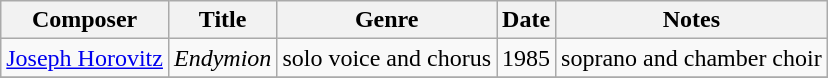<table class="wikitable sortable" style="text-align: left">
<tr>
<th>Composer</th>
<th>Title</th>
<th>Genre</th>
<th>Date</th>
<th>Notes</th>
</tr>
<tr>
<td><a href='#'>Joseph Horovitz</a></td>
<td><em>Endymion</em></td>
<td>solo voice and chorus</td>
<td>1985</td>
<td>soprano and chamber choir</td>
</tr>
<tr>
</tr>
</table>
